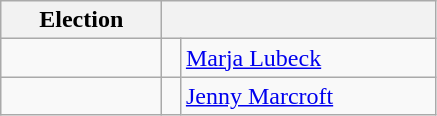<table class="wikitable">
<tr>
<th width=100>Election</th>
<th width=175 colspan=2></th>
</tr>
<tr>
<td></td>
<td width=5 bgcolor=></td>
<td><a href='#'>Marja Lubeck</a></td>
</tr>
<tr>
<td></td>
<td width=5 bgcolor=></td>
<td><a href='#'>Jenny Marcroft</a></td>
</tr>
</table>
